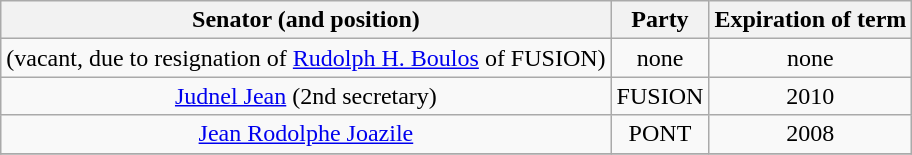<table class="wikitable" style="text-align:center;">
<tr>
<th>Senator (and position)</th>
<th>Party</th>
<th>Expiration of term</th>
</tr>
<tr>
<td>(vacant, due to resignation of <a href='#'>Rudolph H. Boulos</a> of FUSION)</td>
<td>none</td>
<td>none</td>
</tr>
<tr>
<td><a href='#'>Judnel Jean</a> (2nd secretary)</td>
<td>FUSION</td>
<td>2010</td>
</tr>
<tr>
<td><a href='#'>Jean Rodolphe Joazile</a></td>
<td>PONT</td>
<td>2008</td>
</tr>
<tr>
</tr>
</table>
